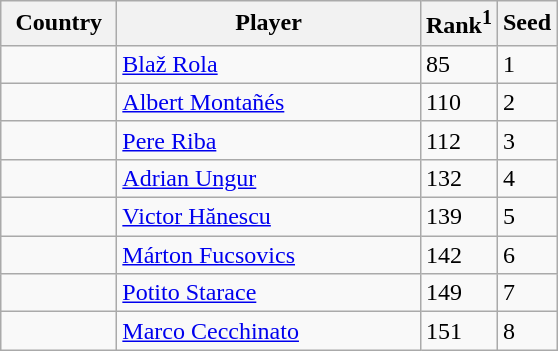<table class="sortable wikitable">
<tr>
<th width="70">Country</th>
<th width="195">Player</th>
<th>Rank<sup>1</sup></th>
<th>Seed</th>
</tr>
<tr>
<td></td>
<td><a href='#'>Blaž Rola</a></td>
<td>85</td>
<td>1</td>
</tr>
<tr>
<td></td>
<td><a href='#'>Albert Montañés</a></td>
<td>110</td>
<td>2</td>
</tr>
<tr>
<td></td>
<td><a href='#'>Pere Riba</a></td>
<td>112</td>
<td>3</td>
</tr>
<tr>
<td></td>
<td><a href='#'>Adrian Ungur</a></td>
<td>132</td>
<td>4</td>
</tr>
<tr>
<td></td>
<td><a href='#'>Victor Hănescu</a></td>
<td>139</td>
<td>5</td>
</tr>
<tr>
<td></td>
<td><a href='#'>Márton Fucsovics</a></td>
<td>142</td>
<td>6</td>
</tr>
<tr>
<td></td>
<td><a href='#'>Potito Starace</a></td>
<td>149</td>
<td>7</td>
</tr>
<tr>
<td></td>
<td><a href='#'>Marco Cecchinato</a></td>
<td>151</td>
<td>8</td>
</tr>
</table>
